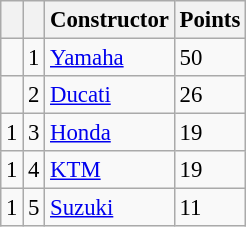<table class="wikitable" style="font-size: 95%;">
<tr>
<th></th>
<th></th>
<th>Constructor</th>
<th>Points</th>
</tr>
<tr>
<td></td>
<td align=center>1</td>
<td> <a href='#'>Yamaha</a></td>
<td align=left>50</td>
</tr>
<tr>
<td></td>
<td align=center>2</td>
<td> <a href='#'>Ducati</a></td>
<td align=left>26</td>
</tr>
<tr>
<td> 1</td>
<td align=center>3</td>
<td> <a href='#'>Honda</a></td>
<td align=left>19</td>
</tr>
<tr>
<td> 1</td>
<td align=center>4</td>
<td> <a href='#'>KTM</a></td>
<td align=left>19</td>
</tr>
<tr>
<td> 1</td>
<td align=center>5</td>
<td> <a href='#'>Suzuki</a></td>
<td align=left>11</td>
</tr>
</table>
